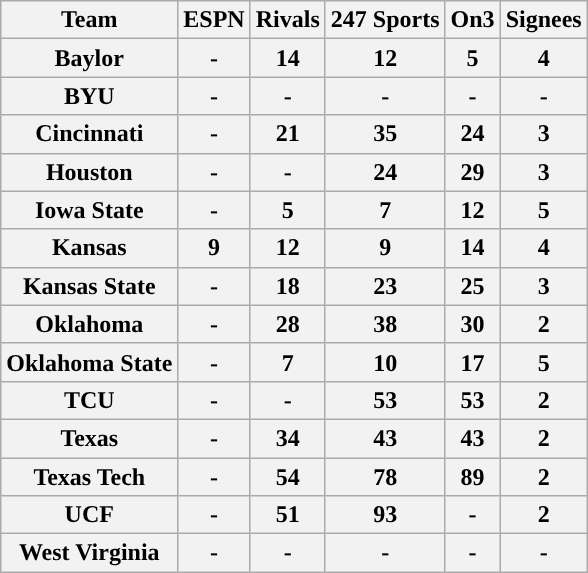<table class="wikitable">
<tr>
<th>Team</th>
<th>ESPN</th>
<th>Rivals</th>
<th>247 Sports</th>
<th>On3</th>
<th>Signees</th>
</tr>
<tr>
<th>Baylor</th>
<th>-</th>
<th>14</th>
<th>12</th>
<th>5</th>
<th>4</th>
</tr>
<tr>
<th>BYU</th>
<th>-</th>
<th>-</th>
<th>-</th>
<th>-</th>
<th>-</th>
</tr>
<tr>
<th>Cincinnati</th>
<th>-</th>
<th>21</th>
<th>35</th>
<th>24</th>
<th>3</th>
</tr>
<tr>
<th>Houston</th>
<th>-</th>
<th>-</th>
<th>24</th>
<th>29</th>
<th>3</th>
</tr>
<tr>
<th>Iowa State</th>
<th>-</th>
<th>5</th>
<th>7</th>
<th>12</th>
<th>5</th>
</tr>
<tr>
<th>Kansas</th>
<th>9</th>
<th>12</th>
<th>9</th>
<th>14</th>
<th>4</th>
</tr>
<tr>
<th>Kansas State</th>
<th>-</th>
<th>18</th>
<th>23</th>
<th>25</th>
<th>3</th>
</tr>
<tr>
<th>Oklahoma</th>
<th>-</th>
<th>28</th>
<th>38</th>
<th>30</th>
<th>2</th>
</tr>
<tr>
<th>Oklahoma State</th>
<th>-</th>
<th>7</th>
<th>10</th>
<th>17</th>
<th>5</th>
</tr>
<tr>
<th>TCU</th>
<th>-</th>
<th>-</th>
<th>53</th>
<th>53</th>
<th>2</th>
</tr>
<tr>
<th>Texas</th>
<th>-</th>
<th>34</th>
<th>43</th>
<th>43</th>
<th>2</th>
</tr>
<tr>
<th>Texas Tech</th>
<th>-</th>
<th>54</th>
<th>78</th>
<th>89</th>
<th>2</th>
</tr>
<tr>
<th>UCF</th>
<th>-</th>
<th>51</th>
<th>93</th>
<th>-</th>
<th>2</th>
</tr>
<tr>
<th>West Virginia</th>
<th>-</th>
<th>-</th>
<th>-</th>
<th>-</th>
<th>-</th>
</tr>
</table>
